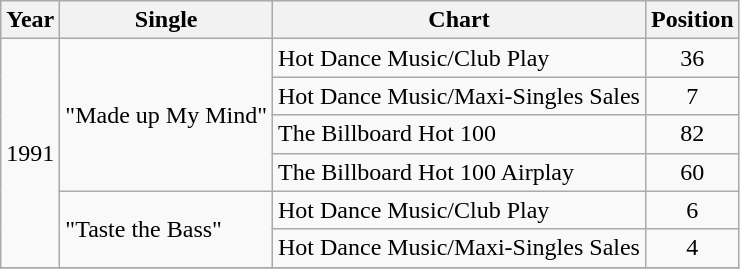<table class="wikitable">
<tr>
<th>Year</th>
<th>Single</th>
<th>Chart</th>
<th>Position</th>
</tr>
<tr>
<td rowspan="6">1991</td>
<td rowspan="4">"Made up My Mind"</td>
<td>Hot Dance Music/Club Play</td>
<td align="center">36</td>
</tr>
<tr>
<td>Hot Dance Music/Maxi-Singles Sales</td>
<td align="center">7</td>
</tr>
<tr>
<td>The Billboard Hot 100</td>
<td align="center">82</td>
</tr>
<tr>
<td>The Billboard Hot 100 Airplay</td>
<td align="center">60</td>
</tr>
<tr>
<td rowspan="2">"Taste the Bass"</td>
<td>Hot Dance Music/Club Play</td>
<td align="center">6</td>
</tr>
<tr>
<td>Hot Dance Music/Maxi-Singles Sales</td>
<td align="center">4</td>
</tr>
<tr>
</tr>
</table>
